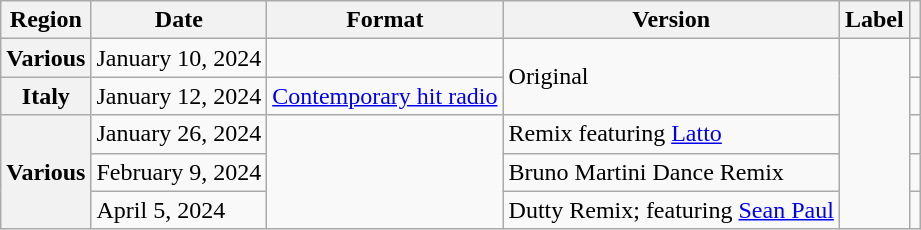<table class="wikitable plainrowheaders">
<tr>
<th scope="col">Region</th>
<th scope="col">Date</th>
<th scope="col">Format</th>
<th scope="col">Version</th>
<th scope="col">Label</th>
<th scope="col"></th>
</tr>
<tr>
<th scope="row">Various</th>
<td>January 10, 2024</td>
<td></td>
<td rowspan="2">Original</td>
<td rowspan="5"></td>
<td></td>
</tr>
<tr>
<th scope="row">Italy</th>
<td>January 12, 2024</td>
<td><a href='#'>Contemporary hit radio</a></td>
<td></td>
</tr>
<tr>
<th rowspan="3" scope="row">Various</th>
<td>January 26, 2024</td>
<td rowspan="3"></td>
<td>Remix featuring <a href='#'>Latto</a></td>
<td></td>
</tr>
<tr>
<td>February 9, 2024</td>
<td>Bruno Martini Dance Remix</td>
<td></td>
</tr>
<tr>
<td>April 5, 2024</td>
<td>Dutty Remix; featuring <a href='#'>Sean Paul</a></td>
<td></td>
</tr>
</table>
